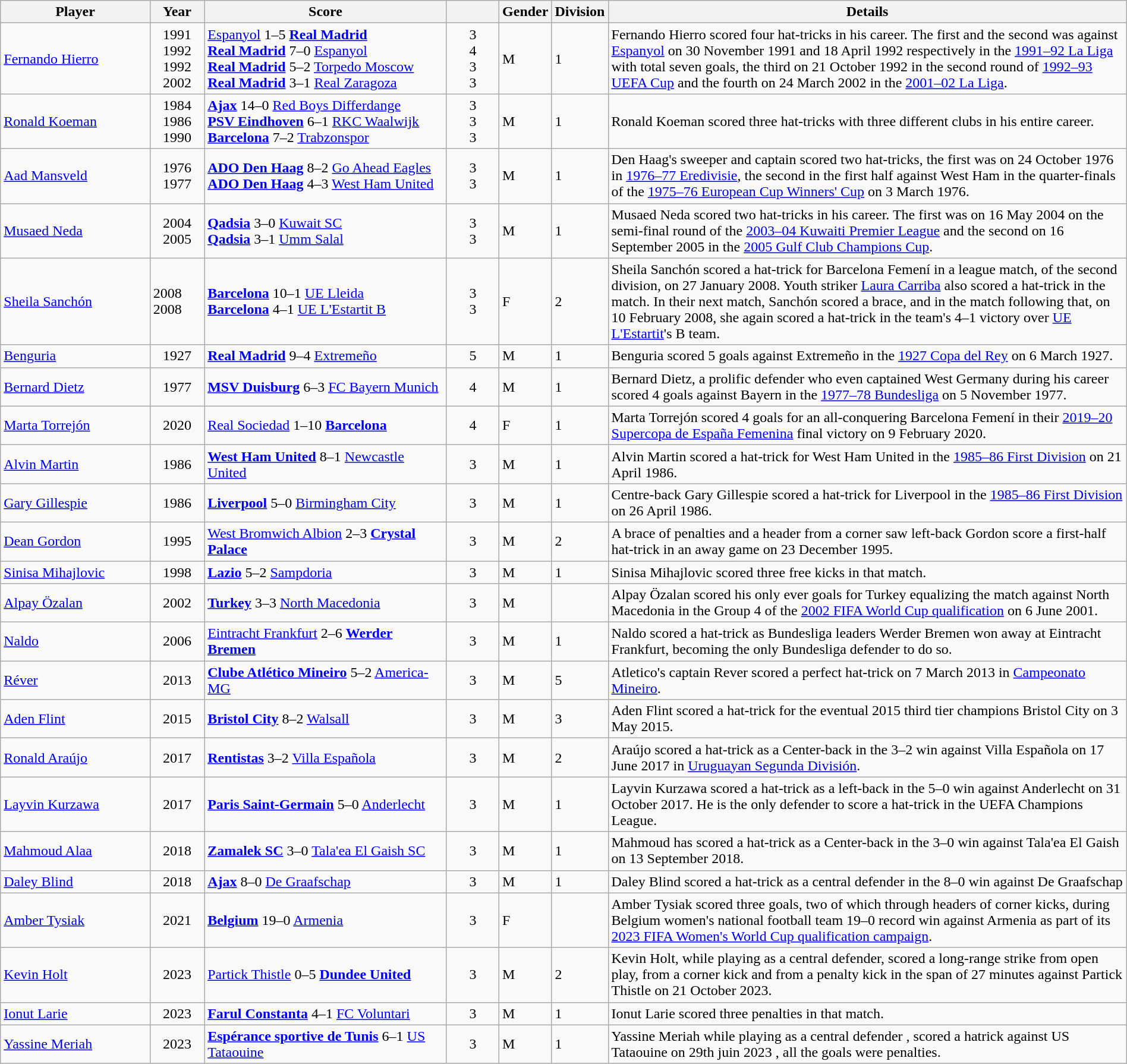<table class="wikitable sortable" width=100%>
<tr>
<th width = 14%>Player</th>
<th width = 5%>Year</th>
<th width = 23%>Score</th>
<th width = 5%></th>
<th width = 1%>Gender</th>
<th>Division</th>
<th width="50%">Details</th>
</tr>
<tr>
<td> <a href='#'>Fernando Hierro</a></td>
<td align=center>1991 <br> 1992 <br> 1992 <br> 2002</td>
<td><a href='#'>Espanyol</a> 1–5 <a href='#'><strong>Real Madrid</strong></a><br><a href='#'><strong>Real Madrid</strong></a> 7–0 <a href='#'>Espanyol</a><br><a href='#'><strong>Real Madrid</strong></a> 5–2 <a href='#'>Torpedo Moscow</a><br><a href='#'><strong>Real Madrid</strong></a> 3–1 <a href='#'>Real Zaragoza</a></td>
<td align=center>3<br>4<br>3<br>3</td>
<td>M</td>
<td>1</td>
<td>Fernando Hierro scored four hat-tricks in his career. The first and the second was against <a href='#'>Espanyol</a> on 30 November 1991 and 18 April 1992 respectively in the <a href='#'>1991–92 La Liga</a> with total seven goals, the third on 21 October 1992 in the second round of <a href='#'>1992–93 UEFA Cup</a> and the fourth on 24 March 2002 in the <a href='#'>2001–02 La Liga</a>.</td>
</tr>
<tr>
<td> <a href='#'>Ronald Koeman</a></td>
<td align=center>1984 <br> 1986 <br>1990</td>
<td><a href='#'><strong>Ajax</strong></a> 14–0 <a href='#'>Red Boys Differdange</a><br><strong><a href='#'>PSV Eindhoven</a></strong> 6–1 <a href='#'>RKC Waalwijk</a><br><a href='#'><strong>Barcelona</strong></a> 7–2 <a href='#'>Trabzonspor</a></td>
<td align=center>3<br>3<br>3</td>
<td>M</td>
<td>1</td>
<td>Ronald Koeman scored three hat-tricks with three different clubs in his entire career.</td>
</tr>
<tr>
<td> <a href='#'>Aad Mansveld</a></td>
<td align=center>1976<br>1977</td>
<td><strong><a href='#'>ADO Den Haag</a></strong> 8–2 <a href='#'>Go Ahead Eagles</a><br><strong><a href='#'>ADO Den Haag</a></strong> 4–3 <a href='#'>West Ham United</a></td>
<td align=center>3<br>3</td>
<td>M</td>
<td>1</td>
<td>Den Haag's sweeper and captain scored two hat-tricks, the first was on 24 October 1976 in <a href='#'>1976–77 Eredivisie</a>, the second in the first half against West Ham in the quarter-finals of the <a href='#'>1975–76 European Cup Winners' Cup</a> on 3 March 1976.</td>
</tr>
<tr>
<td> <a href='#'>Musaed Neda</a></td>
<td align=center>2004 <br> 2005</td>
<td><a href='#'><strong>Qadsia</strong></a> 3–0 <a href='#'>Kuwait SC</a><br><a href='#'><strong>Qadsia</strong></a> 3–1 <a href='#'>Umm Salal</a></td>
<td align=center>3<br>3</td>
<td>M</td>
<td>1</td>
<td>Musaed Neda scored two hat-tricks in his career. The first was on 16 May 2004 on the semi-final round of the <a href='#'>2003–04 Kuwaiti Premier League</a> and the second on 16 September 2005 in the <a href='#'>2005 Gulf Club Champions Cup</a>.</td>
</tr>
<tr>
<td> <a href='#'>Sheila Sanchón</a></td>
<td>2008 <br> 2008</td>
<td><a href='#'><strong>Barcelona</strong></a> 10–1 <a href='#'>UE Lleida</a><br><a href='#'><strong>Barcelona</strong></a> 4–1 <a href='#'>UE L'Estartit B</a></td>
<td align=center>3<br>3</td>
<td>F</td>
<td>2</td>
<td>Sheila Sanchón scored a hat-trick for Barcelona Femení in a league match, of the second division, on 27 January 2008. Youth striker <a href='#'>Laura Carriba</a> also scored a hat-trick in the match. In their next match, Sanchón scored a brace, and in the match following that, on 10 February 2008, she again scored a hat-trick in the team's 4–1 victory over <a href='#'>UE L'Estartit</a>'s B team.</td>
</tr>
<tr>
<td> <a href='#'>Benguria</a></td>
<td align=center>1927</td>
<td><strong><a href='#'>Real Madrid</a></strong> 9–4 <a href='#'>Extremeño</a></td>
<td align=center>5</td>
<td>M</td>
<td>1</td>
<td>Benguria scored 5 goals against Extremeño in the <a href='#'>1927 Copa del Rey</a> on 6 March 1927.</td>
</tr>
<tr>
<td> <a href='#'>Bernard Dietz</a></td>
<td align=center>1977</td>
<td><strong><a href='#'>MSV Duisburg</a></strong> 6–3 <a href='#'>FC Bayern Munich</a></td>
<td align=center>4</td>
<td>M</td>
<td>1</td>
<td>Bernard Dietz, a prolific defender who even captained West Germany during his career scored 4 goals against Bayern in the <a href='#'>1977–78 Bundesliga</a> on 5 November 1977.</td>
</tr>
<tr>
<td> <a href='#'>Marta Torrejón</a></td>
<td align=center>2020</td>
<td><a href='#'>Real Sociedad</a> 1–10 <a href='#'><strong>Barcelona</strong></a></td>
<td align=center>4</td>
<td>F</td>
<td>1</td>
<td>Marta Torrejón scored 4 goals for an all-conquering Barcelona Femení in their <a href='#'>2019–20 Supercopa de España Femenina</a> final victory on 9 February 2020.</td>
</tr>
<tr>
<td> <a href='#'>Alvin Martin</a></td>
<td align=center>1986</td>
<td><a href='#'><strong>West Ham United</strong></a> 8–1 <a href='#'>Newcastle United</a></td>
<td align=center>3</td>
<td>M</td>
<td>1</td>
<td>Alvin Martin scored a hat-trick for West Ham United in the <a href='#'>1985–86 First Division</a> on 21 April 1986.</td>
</tr>
<tr>
<td> <a href='#'>Gary Gillespie</a></td>
<td align=center>1986</td>
<td><a href='#'><strong>Liverpool</strong></a> 5–0 <a href='#'>Birmingham City</a></td>
<td align=center>3</td>
<td>M</td>
<td>1</td>
<td>Centre-back Gary Gillespie scored a hat-trick for Liverpool in the <a href='#'>1985–86 First Division</a> on 26 April 1986.</td>
</tr>
<tr>
<td> <a href='#'>Dean Gordon</a></td>
<td align=center>1995</td>
<td><a href='#'>West Bromwich Albion</a> 2–3 <a href='#'><strong>Crystal Palace</strong></a></td>
<td align=center>3</td>
<td>M</td>
<td>2</td>
<td>A brace of penalties and a header from a corner saw left-back Gordon score a first-half hat-trick in an away game on 23 December 1995.</td>
</tr>
<tr>
<td> <a href='#'>Sinisa Mihajlovic</a></td>
<td align=center>1998</td>
<td><a href='#'><strong>Lazio</strong></a> 5–2 <a href='#'>Sampdoria</a></td>
<td align=center>3</td>
<td>M</td>
<td>1</td>
<td>Sinisa Mihajlovic scored three free kicks in that match.</td>
</tr>
<tr>
<td> <a href='#'>Alpay Özalan</a></td>
<td align=center>2002</td>
<td><a href='#'><strong>Turkey</strong></a> 3–3 <a href='#'>North Macedonia</a></td>
<td align=center>3</td>
<td>M</td>
<td></td>
<td>Alpay Özalan scored his only ever goals for Turkey equalizing the match against North Macedonia in the Group 4 of the <a href='#'>2002 FIFA World Cup qualification</a> on 6 June 2001.</td>
</tr>
<tr>
<td> <a href='#'>Naldo</a></td>
<td align=center>2006</td>
<td><a href='#'>Eintracht Frankfurt</a> 2–6 <a href='#'><strong>Werder Bremen</strong></a></td>
<td align=center>3</td>
<td>M</td>
<td>1</td>
<td>Naldo scored a hat-trick as Bundesliga leaders Werder Bremen won away at Eintracht Frankfurt, becoming the only Bundesliga defender to do so.</td>
</tr>
<tr>
<td> <a href='#'>Réver</a></td>
<td align=center>2013</td>
<td><strong><a href='#'>Clube Atlético Mineiro</a></strong> 5–2 <a href='#'>America-MG</a></td>
<td align=center>3</td>
<td>M</td>
<td>5</td>
<td>Atletico's captain Rever scored a perfect hat-trick on 7 March 2013 in <a href='#'>Campeonato Mineiro</a>.</td>
</tr>
<tr>
<td> <a href='#'>Aden Flint</a></td>
<td align=center>2015</td>
<td><a href='#'><strong>Bristol City</strong></a> 8–2 <a href='#'>Walsall</a></td>
<td align=center>3</td>
<td>M</td>
<td>3</td>
<td>Aden Flint scored a hat-trick for the eventual 2015 third tier champions Bristol City on 3 May 2015.</td>
</tr>
<tr>
<td> <a href='#'>Ronald Araújo</a></td>
<td align=center>2017</td>
<td><a href='#'><strong>Rentistas</strong></a> 3–2 <a href='#'>Villa Española</a></td>
<td align=center>3</td>
<td>M</td>
<td>2</td>
<td>Araújo scored a hat-trick as a Center-back in the 3–2 win against Villa Española on 17 June 2017 in <a href='#'>Uruguayan Segunda División</a>.</td>
</tr>
<tr>
<td> <a href='#'>Layvin Kurzawa</a></td>
<td align=center>2017</td>
<td><a href='#'><strong>Paris Saint-Germain</strong></a> 5–0 <a href='#'>Anderlecht</a></td>
<td align=center>3</td>
<td>M</td>
<td>1</td>
<td>Layvin Kurzawa scored a hat-trick as a left-back in the 5–0 win against Anderlecht on 31 October 2017. He is the only defender to score a hat-trick in the UEFA Champions League.</td>
</tr>
<tr>
<td> <a href='#'>Mahmoud Alaa</a></td>
<td align=center>2018</td>
<td><strong><a href='#'>Zamalek SC</a></strong> 3–0 <a href='#'>Tala'ea El Gaish SC</a></td>
<td align="center">3</td>
<td>M</td>
<td>1</td>
<td>Mahmoud has scored a hat-trick as a Center-back in the 3–0 win against Tala'ea El Gaish on 13 September 2018.</td>
</tr>
<tr>
<td> <a href='#'>Daley Blind</a></td>
<td align=center>2018</td>
<td><a href='#'><strong>Ajax</strong></a> 8–0 <a href='#'>De Graafschap</a></td>
<td align=center>3</td>
<td>M</td>
<td>1</td>
<td>Daley Blind scored a hat-trick as a central defender in the 8–0 win against De Graafschap</td>
</tr>
<tr>
<td> <a href='#'>Amber Tysiak</a></td>
<td align="center">2021</td>
<td><a href='#'><strong>Belgium</strong></a> 19–0 <a href='#'>Armenia</a></td>
<td align="center">3</td>
<td>F</td>
<td></td>
<td>Amber Tysiak scored three goals, two of which through headers of corner kicks, during Belgium women's national football team 19–0 record win against Armenia as part of its <a href='#'>2023 FIFA Women's World Cup qualification campaign</a>.</td>
</tr>
<tr>
<td> <a href='#'>Kevin Holt</a></td>
<td align=center>2023</td>
<td><a href='#'>Partick Thistle</a> 0–5 <strong><a href='#'>Dundee United</a></strong></td>
<td align=center>3</td>
<td>M</td>
<td>2</td>
<td>Kevin Holt, while playing as a central defender, scored a long-range strike from open play, from a corner kick and from a penalty kick in the span of 27 minutes against Partick Thistle on 21 October 2023.</td>
</tr>
<tr>
<td> <a href='#'>Ionut Larie</a></td>
<td align="center">2023</td>
<td><strong><a href='#'>Farul Constanta</a></strong> 4–1 <a href='#'>FC Voluntari</a></td>
<td align="center">3</td>
<td>M</td>
<td>1</td>
<td>Ionut Larie scored three penalties in that match.</td>
</tr>
<tr>
<td> <a href='#'>Yassine Meriah</a></td>
<td align="center">2023</td>
<td><strong><a href='#'>Espérance sportive de Tunis</a></strong> 6–1 <a href='#'>US Tataouine</a></td>
<td align="center">3</td>
<td>M</td>
<td>1</td>
<td>Yassine Meriah while playing as a central defender , scored a hatrick against US Tataouine on 29th juin 2023 , all the goals were penalties.</td>
</tr>
</table>
